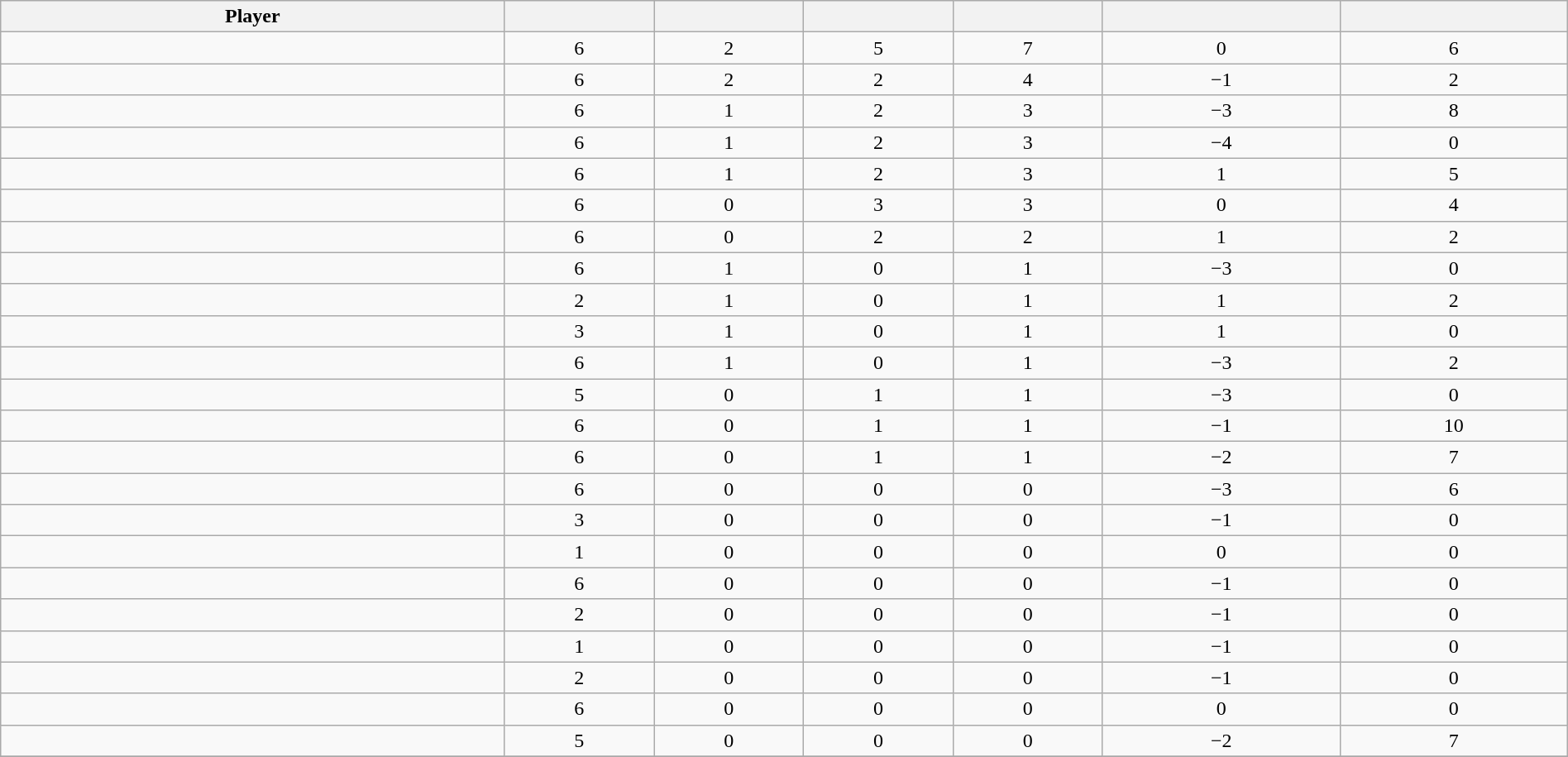<table class="wikitable sortable" style="width:100%; text-align:center;">
<tr>
<th>Player</th>
<th></th>
<th></th>
<th></th>
<th></th>
<th data-sort-type="number"></th>
<th></th>
</tr>
<tr>
<td></td>
<td>6</td>
<td>2</td>
<td>5</td>
<td>7</td>
<td>0</td>
<td>6</td>
</tr>
<tr>
<td></td>
<td>6</td>
<td>2</td>
<td>2</td>
<td>4</td>
<td>−1</td>
<td>2</td>
</tr>
<tr>
<td></td>
<td>6</td>
<td>1</td>
<td>2</td>
<td>3</td>
<td>−3</td>
<td>8</td>
</tr>
<tr>
<td></td>
<td>6</td>
<td>1</td>
<td>2</td>
<td>3</td>
<td>−4</td>
<td>0</td>
</tr>
<tr>
<td></td>
<td>6</td>
<td>1</td>
<td>2</td>
<td>3</td>
<td>1</td>
<td>5</td>
</tr>
<tr>
<td></td>
<td>6</td>
<td>0</td>
<td>3</td>
<td>3</td>
<td>0</td>
<td>4</td>
</tr>
<tr>
<td></td>
<td>6</td>
<td>0</td>
<td>2</td>
<td>2</td>
<td>1</td>
<td>2</td>
</tr>
<tr>
<td></td>
<td>6</td>
<td>1</td>
<td>0</td>
<td>1</td>
<td>−3</td>
<td>0</td>
</tr>
<tr>
<td></td>
<td>2</td>
<td>1</td>
<td>0</td>
<td>1</td>
<td>1</td>
<td>2</td>
</tr>
<tr>
<td></td>
<td>3</td>
<td>1</td>
<td>0</td>
<td>1</td>
<td>1</td>
<td>0</td>
</tr>
<tr>
<td></td>
<td>6</td>
<td>1</td>
<td>0</td>
<td>1</td>
<td>−3</td>
<td>2</td>
</tr>
<tr>
<td></td>
<td>5</td>
<td>0</td>
<td>1</td>
<td>1</td>
<td>−3</td>
<td>0</td>
</tr>
<tr>
<td></td>
<td>6</td>
<td>0</td>
<td>1</td>
<td>1</td>
<td>−1</td>
<td>10</td>
</tr>
<tr>
<td></td>
<td>6</td>
<td>0</td>
<td>1</td>
<td>1</td>
<td>−2</td>
<td>7</td>
</tr>
<tr>
<td></td>
<td>6</td>
<td>0</td>
<td>0</td>
<td>0</td>
<td>−3</td>
<td>6</td>
</tr>
<tr>
<td></td>
<td>3</td>
<td>0</td>
<td>0</td>
<td>0</td>
<td>−1</td>
<td>0</td>
</tr>
<tr>
<td></td>
<td>1</td>
<td>0</td>
<td>0</td>
<td>0</td>
<td>0</td>
<td>0</td>
</tr>
<tr>
<td></td>
<td>6</td>
<td>0</td>
<td>0</td>
<td>0</td>
<td>−1</td>
<td>0</td>
</tr>
<tr>
<td></td>
<td>2</td>
<td>0</td>
<td>0</td>
<td>0</td>
<td>−1</td>
<td>0</td>
</tr>
<tr>
<td></td>
<td>1</td>
<td>0</td>
<td>0</td>
<td>0</td>
<td>−1</td>
<td>0</td>
</tr>
<tr>
<td></td>
<td>2</td>
<td>0</td>
<td>0</td>
<td>0</td>
<td>−1</td>
<td>0</td>
</tr>
<tr>
<td></td>
<td>6</td>
<td>0</td>
<td>0</td>
<td>0</td>
<td>0</td>
<td>0</td>
</tr>
<tr>
<td></td>
<td>5</td>
<td>0</td>
<td>0</td>
<td>0</td>
<td>−2</td>
<td>7</td>
</tr>
<tr>
</tr>
</table>
